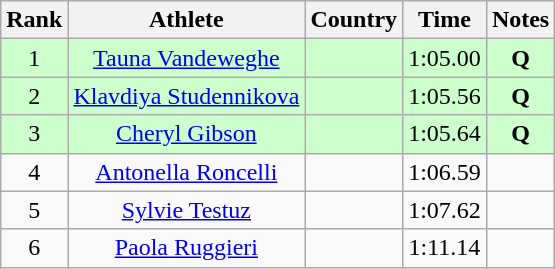<table class="wikitable sortable" style="text-align:center">
<tr>
<th>Rank</th>
<th>Athlete</th>
<th>Country</th>
<th>Time</th>
<th>Notes</th>
</tr>
<tr bgcolor=ccffcc>
<td>1</td>
<td><a href='#'>Tauna Vandeweghe</a></td>
<td align=left></td>
<td>1:05.00</td>
<td><strong>Q </strong></td>
</tr>
<tr bgcolor=ccffcc>
<td>2</td>
<td><a href='#'>Klavdiya Studennikova</a></td>
<td align=left></td>
<td>1:05.56</td>
<td><strong>Q </strong></td>
</tr>
<tr bgcolor=ccffcc>
<td>3</td>
<td><a href='#'>Cheryl Gibson</a></td>
<td align=left></td>
<td>1:05.64</td>
<td><strong>Q </strong></td>
</tr>
<tr>
<td>4</td>
<td><a href='#'>Antonella Roncelli</a></td>
<td align=left></td>
<td>1:06.59</td>
<td><strong> </strong></td>
</tr>
<tr>
<td>5</td>
<td><a href='#'>Sylvie Testuz</a></td>
<td align=left></td>
<td>1:07.62</td>
<td><strong> </strong></td>
</tr>
<tr>
<td>6</td>
<td><a href='#'>Paola Ruggieri</a></td>
<td align=left></td>
<td>1:11.14</td>
<td><strong> </strong></td>
</tr>
</table>
